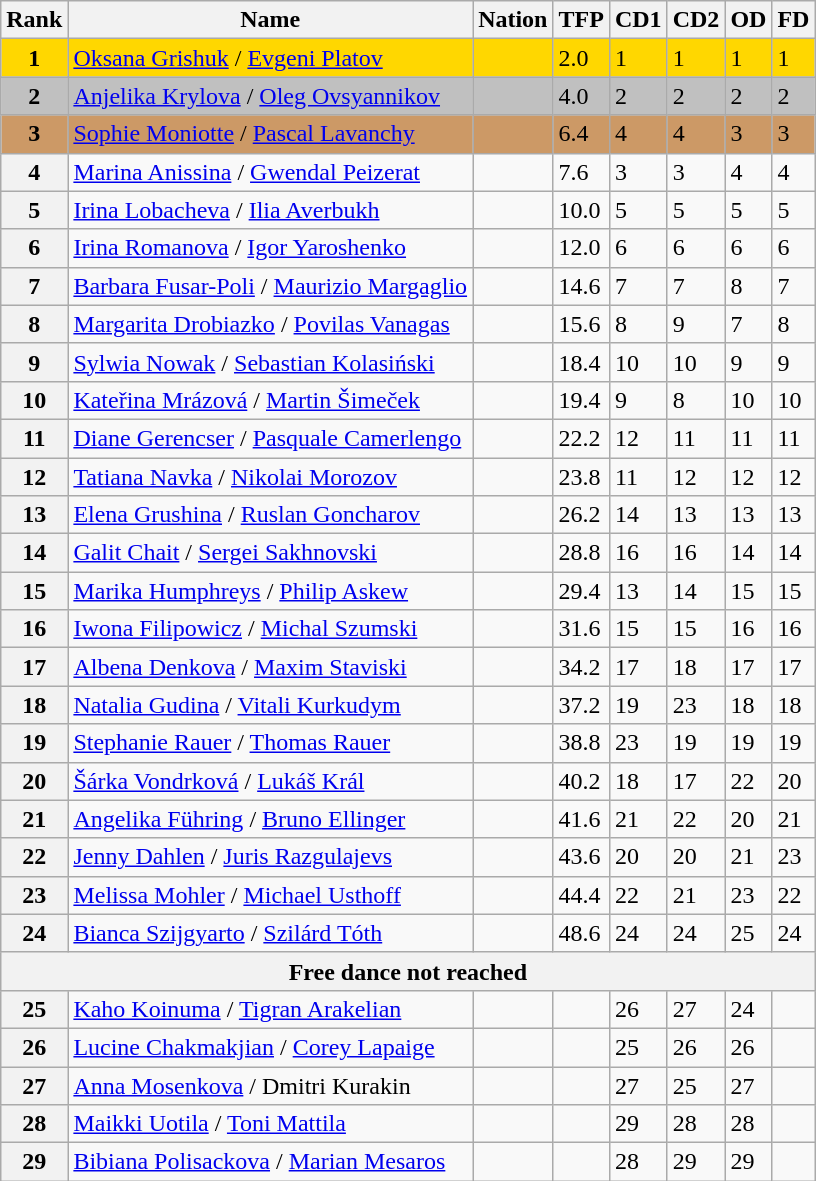<table class="wikitable">
<tr>
<th>Rank</th>
<th>Name</th>
<th>Nation</th>
<th>TFP</th>
<th>CD1</th>
<th>CD2</th>
<th>OD</th>
<th>FD</th>
</tr>
<tr bgcolor="gold">
<td align="center"><strong>1</strong></td>
<td><a href='#'>Oksana Grishuk</a> / <a href='#'>Evgeni Platov</a></td>
<td></td>
<td>2.0</td>
<td>1</td>
<td>1</td>
<td>1</td>
<td>1</td>
</tr>
<tr bgcolor="silver">
<td align="center"><strong>2</strong></td>
<td><a href='#'>Anjelika Krylova</a> / <a href='#'>Oleg Ovsyannikov</a></td>
<td></td>
<td>4.0</td>
<td>2</td>
<td>2</td>
<td>2</td>
<td>2</td>
</tr>
<tr bgcolor="cc9966">
<td align="center"><strong>3</strong></td>
<td><a href='#'>Sophie Moniotte</a> / <a href='#'>Pascal Lavanchy</a></td>
<td></td>
<td>6.4</td>
<td>4</td>
<td>4</td>
<td>3</td>
<td>3</td>
</tr>
<tr>
<th>4</th>
<td><a href='#'>Marina Anissina</a> / <a href='#'>Gwendal Peizerat</a></td>
<td></td>
<td>7.6</td>
<td>3</td>
<td>3</td>
<td>4</td>
<td>4</td>
</tr>
<tr>
<th>5</th>
<td><a href='#'>Irina Lobacheva</a> / <a href='#'>Ilia Averbukh</a></td>
<td></td>
<td>10.0</td>
<td>5</td>
<td>5</td>
<td>5</td>
<td>5</td>
</tr>
<tr>
<th>6</th>
<td><a href='#'>Irina Romanova</a> / <a href='#'>Igor Yaroshenko</a></td>
<td></td>
<td>12.0</td>
<td>6</td>
<td>6</td>
<td>6</td>
<td>6</td>
</tr>
<tr>
<th>7</th>
<td><a href='#'>Barbara Fusar-Poli</a> / <a href='#'>Maurizio Margaglio</a></td>
<td></td>
<td>14.6</td>
<td>7</td>
<td>7</td>
<td>8</td>
<td>7</td>
</tr>
<tr>
<th>8</th>
<td><a href='#'>Margarita Drobiazko</a> / <a href='#'>Povilas Vanagas</a></td>
<td></td>
<td>15.6</td>
<td>8</td>
<td>9</td>
<td>7</td>
<td>8</td>
</tr>
<tr>
<th>9</th>
<td><a href='#'>Sylwia Nowak</a> / <a href='#'>Sebastian Kolasiński</a></td>
<td></td>
<td>18.4</td>
<td>10</td>
<td>10</td>
<td>9</td>
<td>9</td>
</tr>
<tr>
<th>10</th>
<td><a href='#'>Kateřina Mrázová</a> / <a href='#'>Martin Šimeček</a></td>
<td></td>
<td>19.4</td>
<td>9</td>
<td>8</td>
<td>10</td>
<td>10</td>
</tr>
<tr>
<th>11</th>
<td><a href='#'>Diane Gerencser</a> / <a href='#'>Pasquale Camerlengo</a></td>
<td></td>
<td>22.2</td>
<td>12</td>
<td>11</td>
<td>11</td>
<td>11</td>
</tr>
<tr>
<th>12</th>
<td><a href='#'>Tatiana Navka</a> / <a href='#'>Nikolai Morozov</a></td>
<td></td>
<td>23.8</td>
<td>11</td>
<td>12</td>
<td>12</td>
<td>12</td>
</tr>
<tr>
<th>13</th>
<td><a href='#'>Elena Grushina</a> / <a href='#'>Ruslan Goncharov</a></td>
<td></td>
<td>26.2</td>
<td>14</td>
<td>13</td>
<td>13</td>
<td>13</td>
</tr>
<tr>
<th>14</th>
<td><a href='#'>Galit Chait</a> / <a href='#'>Sergei Sakhnovski</a></td>
<td></td>
<td>28.8</td>
<td>16</td>
<td>16</td>
<td>14</td>
<td>14</td>
</tr>
<tr>
<th>15</th>
<td><a href='#'>Marika Humphreys</a> / <a href='#'>Philip Askew</a></td>
<td></td>
<td>29.4</td>
<td>13</td>
<td>14</td>
<td>15</td>
<td>15</td>
</tr>
<tr>
<th>16</th>
<td><a href='#'>Iwona Filipowicz</a> / <a href='#'>Michal Szumski</a></td>
<td></td>
<td>31.6</td>
<td>15</td>
<td>15</td>
<td>16</td>
<td>16</td>
</tr>
<tr>
<th>17</th>
<td><a href='#'>Albena Denkova</a> / <a href='#'>Maxim Staviski</a></td>
<td></td>
<td>34.2</td>
<td>17</td>
<td>18</td>
<td>17</td>
<td>17</td>
</tr>
<tr>
<th>18</th>
<td><a href='#'>Natalia Gudina</a> / <a href='#'>Vitali Kurkudym</a></td>
<td></td>
<td>37.2</td>
<td>19</td>
<td>23</td>
<td>18</td>
<td>18</td>
</tr>
<tr>
<th>19</th>
<td><a href='#'>Stephanie Rauer</a> / <a href='#'>Thomas Rauer</a></td>
<td></td>
<td>38.8</td>
<td>23</td>
<td>19</td>
<td>19</td>
<td>19</td>
</tr>
<tr>
<th>20</th>
<td><a href='#'>Šárka Vondrková</a> / <a href='#'>Lukáš Král</a></td>
<td></td>
<td>40.2</td>
<td>18</td>
<td>17</td>
<td>22</td>
<td>20</td>
</tr>
<tr>
<th>21</th>
<td><a href='#'>Angelika Führing</a> / <a href='#'>Bruno Ellinger</a></td>
<td></td>
<td>41.6</td>
<td>21</td>
<td>22</td>
<td>20</td>
<td>21</td>
</tr>
<tr>
<th>22</th>
<td><a href='#'>Jenny Dahlen</a> / <a href='#'>Juris Razgulajevs</a></td>
<td></td>
<td>43.6</td>
<td>20</td>
<td>20</td>
<td>21</td>
<td>23</td>
</tr>
<tr>
<th>23</th>
<td><a href='#'>Melissa Mohler</a> / <a href='#'>Michael Usthoff</a></td>
<td></td>
<td>44.4</td>
<td>22</td>
<td>21</td>
<td>23</td>
<td>22</td>
</tr>
<tr>
<th>24</th>
<td><a href='#'>Bianca Szijgyarto</a> / <a href='#'>Szilárd Tóth</a></td>
<td></td>
<td>48.6</td>
<td>24</td>
<td>24</td>
<td>25</td>
<td>24</td>
</tr>
<tr>
<th colspan=8>Free dance not reached</th>
</tr>
<tr>
<th>25</th>
<td><a href='#'>Kaho Koinuma</a> / <a href='#'>Tigran Arakelian</a></td>
<td></td>
<td></td>
<td>26</td>
<td>27</td>
<td>24</td>
<td></td>
</tr>
<tr>
<th>26</th>
<td><a href='#'>Lucine Chakmakjian</a> / <a href='#'>Corey Lapaige</a></td>
<td></td>
<td></td>
<td>25</td>
<td>26</td>
<td>26</td>
<td></td>
</tr>
<tr>
<th>27</th>
<td><a href='#'>Anna Mosenkova</a> / Dmitri Kurakin</td>
<td></td>
<td></td>
<td>27</td>
<td>25</td>
<td>27</td>
<td></td>
</tr>
<tr>
<th>28</th>
<td><a href='#'>Maikki Uotila</a> / <a href='#'>Toni Mattila</a></td>
<td></td>
<td></td>
<td>29</td>
<td>28</td>
<td>28</td>
<td></td>
</tr>
<tr>
<th>29</th>
<td><a href='#'>Bibiana Polisackova</a> / <a href='#'>Marian Mesaros</a></td>
<td></td>
<td></td>
<td>28</td>
<td>29</td>
<td>29</td>
<td></td>
</tr>
</table>
